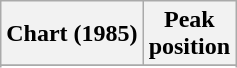<table class="wikitable sortable plainrowheaders" style="text-align:center">
<tr>
<th scope="col">Chart (1985)</th>
<th scope="col">Peak<br>position</th>
</tr>
<tr>
</tr>
<tr>
</tr>
<tr>
</tr>
<tr>
</tr>
</table>
